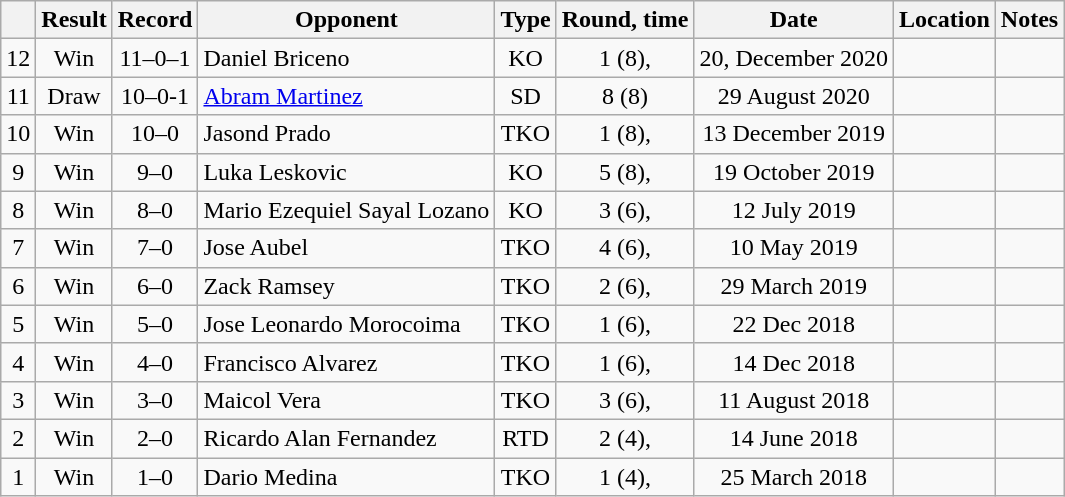<table class="wikitable" style="text-align:center;">
<tr>
<th></th>
<th>Result</th>
<th>Record</th>
<th>Opponent</th>
<th>Type</th>
<th>Round, time</th>
<th>Date</th>
<th>Location</th>
<th>Notes</th>
</tr>
<tr>
<td>12</td>
<td>Win</td>
<td>11–0–1</td>
<td align=left> Daniel Briceno</td>
<td>KO</td>
<td>1 (8), </td>
<td>20, December 2020</td>
<td align=left> </td>
<td></td>
</tr>
<tr>
<td>11</td>
<td>Draw</td>
<td>10–0-1</td>
<td style="text-align:left;"> <a href='#'>Abram Martinez</a></td>
<td>SD</td>
<td>8 (8)</td>
<td>29 August 2020</td>
<td style="text-align:left;"> </td>
<td></td>
</tr>
<tr>
<td>10</td>
<td>Win</td>
<td>10–0</td>
<td style="text-align:left;"> Jasond Prado</td>
<td>TKO</td>
<td>1 (8), </td>
<td>13 December 2019</td>
<td style="text-align:left;"> </td>
<td></td>
</tr>
<tr>
<td>9</td>
<td>Win</td>
<td>9–0</td>
<td style="text-align:left;"> Luka Leskovic</td>
<td>KO</td>
<td>5 (8), </td>
<td>19 October 2019</td>
<td style="text-align:left;"> </td>
<td></td>
</tr>
<tr>
<td>8</td>
<td>Win</td>
<td>8–0</td>
<td style="text-align:left;"> Mario Ezequiel Sayal Lozano</td>
<td>KO</td>
<td>3 (6), </td>
<td>12 July 2019</td>
<td style="text-align:left;"> </td>
<td></td>
</tr>
<tr>
<td>7</td>
<td>Win</td>
<td>7–0</td>
<td style="text-align:left;"> Jose Aubel</td>
<td>TKO</td>
<td>4 (6), </td>
<td>10 May 2019</td>
<td style="text-align:left;"> </td>
<td></td>
</tr>
<tr>
<td>6</td>
<td>Win</td>
<td>6–0</td>
<td style="text-align:left;"> Zack Ramsey</td>
<td>TKO</td>
<td>2 (6), </td>
<td>29 March 2019</td>
<td style="text-align:left;"> </td>
<td></td>
</tr>
<tr>
<td>5</td>
<td>Win</td>
<td>5–0</td>
<td style="text-align:left;"> Jose Leonardo Morocoima</td>
<td>TKO</td>
<td>1 (6), </td>
<td>22 Dec 2018</td>
<td style="text-align:left;"> </td>
<td></td>
</tr>
<tr>
<td>4</td>
<td>Win</td>
<td>4–0</td>
<td style="text-align:left;"> Francisco Alvarez</td>
<td>TKO</td>
<td>1 (6), </td>
<td>14 Dec 2018</td>
<td style="text-align:left;"> </td>
<td></td>
</tr>
<tr>
<td>3</td>
<td>Win</td>
<td>3–0</td>
<td style="text-align:left;"> Maicol Vera</td>
<td>TKO</td>
<td>3 (6), </td>
<td>11 August 2018</td>
<td style="text-align:left;"> </td>
<td></td>
</tr>
<tr>
<td>2</td>
<td>Win</td>
<td>2–0</td>
<td style="text-align:left;"> Ricardo Alan Fernandez</td>
<td>RTD</td>
<td>2 (4), </td>
<td>14 June 2018</td>
<td style="text-align:left;"> </td>
<td></td>
</tr>
<tr>
<td>1</td>
<td>Win</td>
<td>1–0</td>
<td style="text-align:left;"> Dario Medina</td>
<td>TKO</td>
<td>1 (4), </td>
<td>25 March 2018</td>
<td style="text-align:left;"> </td>
<td></td>
</tr>
</table>
